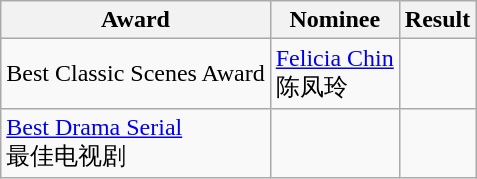<table class="wikitable">
<tr>
<th>Award</th>
<th>Nominee</th>
<th>Result</th>
</tr>
<tr>
<td>Best Classic Scenes Award</td>
<td><a href='#'>Felicia Chin</a> <br> 陈凤玲</td>
<td></td>
</tr>
<tr>
<td><a href='#'>Best Drama Serial</a> <br> 最佳电视剧</td>
<td></td>
<td></td>
</tr>
</table>
